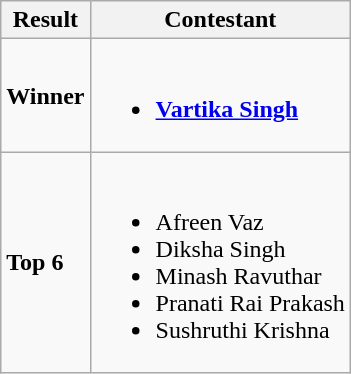<table class="wikitable">
<tr>
<th>Result</th>
<th>Contestant</th>
</tr>
<tr>
<td><strong>Winner</strong></td>
<td><br><ul><li><strong><a href='#'>Vartika Singh</a></strong></li></ul></td>
</tr>
<tr>
<td><strong>Top 6</strong></td>
<td><br><ul><li>Afreen Vaz</li><li>Diksha Singh</li><li>Minash Ravuthar</li><li>Pranati Rai Prakash</li><li>Sushruthi Krishna</li></ul></td>
</tr>
</table>
